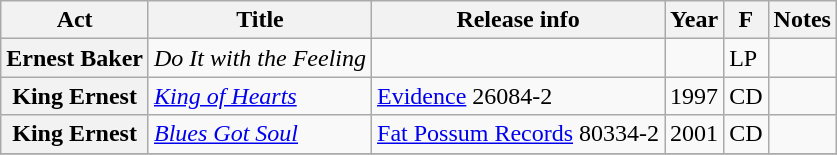<table class="wikitable plainrowheaders sortable">
<tr>
<th scope="col">Act</th>
<th scope="col">Title</th>
<th scope="col">Release info</th>
<th scope="col">Year</th>
<th scope="col">F</th>
<th scope="col" class="unsortable">Notes</th>
</tr>
<tr>
<th scope="row">Ernest Baker</th>
<td><em>Do It with the Feeling</em></td>
<td></td>
<td></td>
<td>LP</td>
<td></td>
</tr>
<tr>
<th scope="row">King Ernest</th>
<td><em><a href='#'>King of Hearts</a></em></td>
<td><a href='#'>Evidence</a> 26084-2</td>
<td>1997</td>
<td>CD</td>
<td></td>
</tr>
<tr>
<th scope="row">King Ernest</th>
<td><em><a href='#'>Blues Got Soul</a></em></td>
<td><a href='#'>Fat Possum Records</a> 80334-2</td>
<td>2001</td>
<td>CD</td>
<td></td>
</tr>
<tr>
</tr>
</table>
